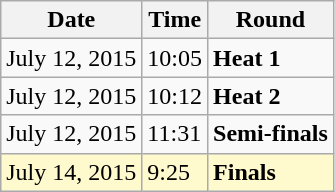<table class="wikitable">
<tr>
<th>Date</th>
<th>Time</th>
<th>Round</th>
</tr>
<tr>
<td>July 12, 2015</td>
<td>10:05</td>
<td><strong>Heat 1</strong></td>
</tr>
<tr>
<td>July 12, 2015</td>
<td>10:12</td>
<td><strong>Heat 2</strong></td>
</tr>
<tr>
<td>July 12, 2015</td>
<td>11:31</td>
<td><strong>Semi-finals</strong></td>
</tr>
<tr style=background:lemonchiffon>
<td>July 14, 2015</td>
<td>9:25</td>
<td><strong>Finals</strong></td>
</tr>
</table>
